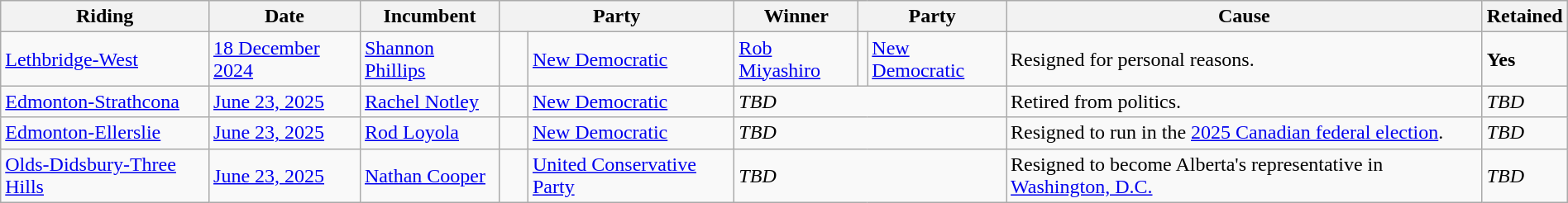<table class="wikitable" style="width:100%">
<tr>
<th>Riding</th>
<th>Date</th>
<th>Incumbent</th>
<th colspan="2">Party</th>
<th>Winner</th>
<th colspan="2">Party</th>
<th>Cause</th>
<th>Retained</th>
</tr>
<tr>
<td><a href='#'>Lethbridge-West</a></td>
<td><a href='#'>18 December 2024</a></td>
<td><a href='#'>Shannon Phillips</a></td>
<td></td>
<td><a href='#'>New Democratic</a></td>
<td><a href='#'>Rob Miyashiro</a></td>
<td></td>
<td><a href='#'>New Democratic</a></td>
<td>Resigned for personal reasons.</td>
<td><strong>Yes</strong></td>
</tr>
<tr>
<td><a href='#'>Edmonton-Strathcona</a></td>
<td><a href='#'>June 23, 2025</a></td>
<td><a href='#'>Rachel Notley</a></td>
<td></td>
<td><a href='#'>New Democratic</a></td>
<td colspan="3"><em>TBD</em></td>
<td>Retired from politics.</td>
<td><em>TBD</em></td>
</tr>
<tr>
<td><a href='#'>Edmonton-Ellerslie</a></td>
<td><a href='#'>June 23, 2025</a></td>
<td><a href='#'>Rod Loyola</a></td>
<td></td>
<td><a href='#'>New Democratic</a></td>
<td colspan="3"><em>TBD</em></td>
<td>Resigned to run in the <a href='#'>2025 Canadian federal election</a>.</td>
<td><em>TBD</em></td>
</tr>
<tr>
<td><a href='#'>Olds-Didsbury-Three Hills</a></td>
<td><a href='#'>June 23, 2025</a></td>
<td><a href='#'>Nathan Cooper</a></td>
<td>    </td>
<td><a href='#'>United Conservative Party</a></td>
<td colspan="3"><em>TBD</em></td>
<td>Resigned to become Alberta's representative in <a href='#'>Washington, D.C.</a></td>
<td><em>TBD</em></td>
</tr>
</table>
